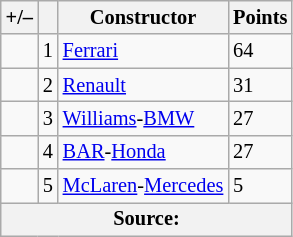<table class="wikitable" style="font-size: 85%;">
<tr>
<th scope="col">+/–</th>
<th scope="col"></th>
<th scope="col">Constructor</th>
<th scope="col">Points</th>
</tr>
<tr>
<td></td>
<td align="center">1</td>
<td> <a href='#'>Ferrari</a></td>
<td>64</td>
</tr>
<tr>
<td></td>
<td align="center">2</td>
<td> <a href='#'>Renault</a></td>
<td>31</td>
</tr>
<tr>
<td></td>
<td align="center">3</td>
<td> <a href='#'>Williams</a>-<a href='#'>BMW</a></td>
<td>27</td>
</tr>
<tr>
<td></td>
<td align="center">4</td>
<td> <a href='#'>BAR</a>-<a href='#'>Honda</a></td>
<td>27</td>
</tr>
<tr>
<td></td>
<td align="center">5</td>
<td> <a href='#'>McLaren</a>-<a href='#'>Mercedes</a></td>
<td>5</td>
</tr>
<tr>
<th colspan=4>Source: </th>
</tr>
</table>
